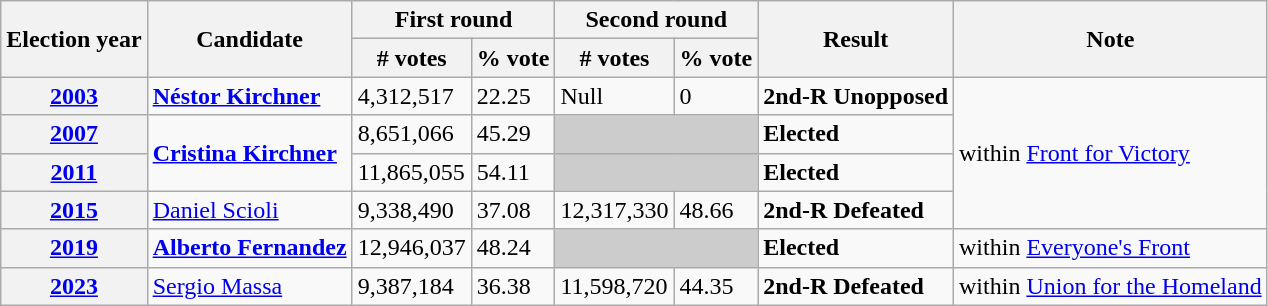<table class="wikitable">
<tr>
<th rowspan="2">Election year</th>
<th rowspan="2">Candidate</th>
<th colspan="2">First round</th>
<th colspan="2">Second round</th>
<th rowspan="2">Result</th>
<th rowspan="2">Note</th>
</tr>
<tr>
<th># votes</th>
<th>% vote</th>
<th># votes</th>
<th>% vote</th>
</tr>
<tr>
<th><a href='#'>2003</a></th>
<td><strong><a href='#'>Néstor Kirchner</a></strong></td>
<td>4,312,517</td>
<td>22.25</td>
<td>Null</td>
<td>0</td>
<td> <strong>2nd-R Unopposed</strong></td>
<td rowspan="4">within <a href='#'>Front for Victory</a></td>
</tr>
<tr>
<th><a href='#'>2007</a></th>
<td rowspan="2"><strong><a href='#'>Cristina Kirchner</a></strong></td>
<td>8,651,066</td>
<td>45.29</td>
<td colspan="2" bgcolor="#CCCCCC"></td>
<td> <strong>Elected</strong></td>
</tr>
<tr>
<th><a href='#'>2011</a></th>
<td>11,865,055</td>
<td>54.11</td>
<td colspan="2" bgcolor="#CCCCCC"></td>
<td> <strong>Elected</strong></td>
</tr>
<tr>
<th><a href='#'>2015</a></th>
<td><a href='#'>Daniel Scioli</a></td>
<td>9,338,490</td>
<td>37.08</td>
<td>12,317,330</td>
<td>48.66</td>
<td> <strong>2nd-R Defeated</strong></td>
</tr>
<tr>
<th><a href='#'>2019</a></th>
<td><a href='#'><strong>Alberto Fernandez</strong></a></td>
<td>12,946,037</td>
<td>48.24</td>
<td colspan="2" bgcolor="#CCCCCC"></td>
<td> <strong>Elected</strong></td>
<td>within <a href='#'>Everyone's Front</a></td>
</tr>
<tr>
<th><a href='#'>2023</a></th>
<td><a href='#'>Sergio Massa</a></td>
<td>9,387,184</td>
<td>36.38</td>
<td>11,598,720</td>
<td>44.35</td>
<td> <strong>2nd-R Defeated</strong></td>
<td>within <a href='#'>Union for the Homeland</a></td>
</tr>
</table>
